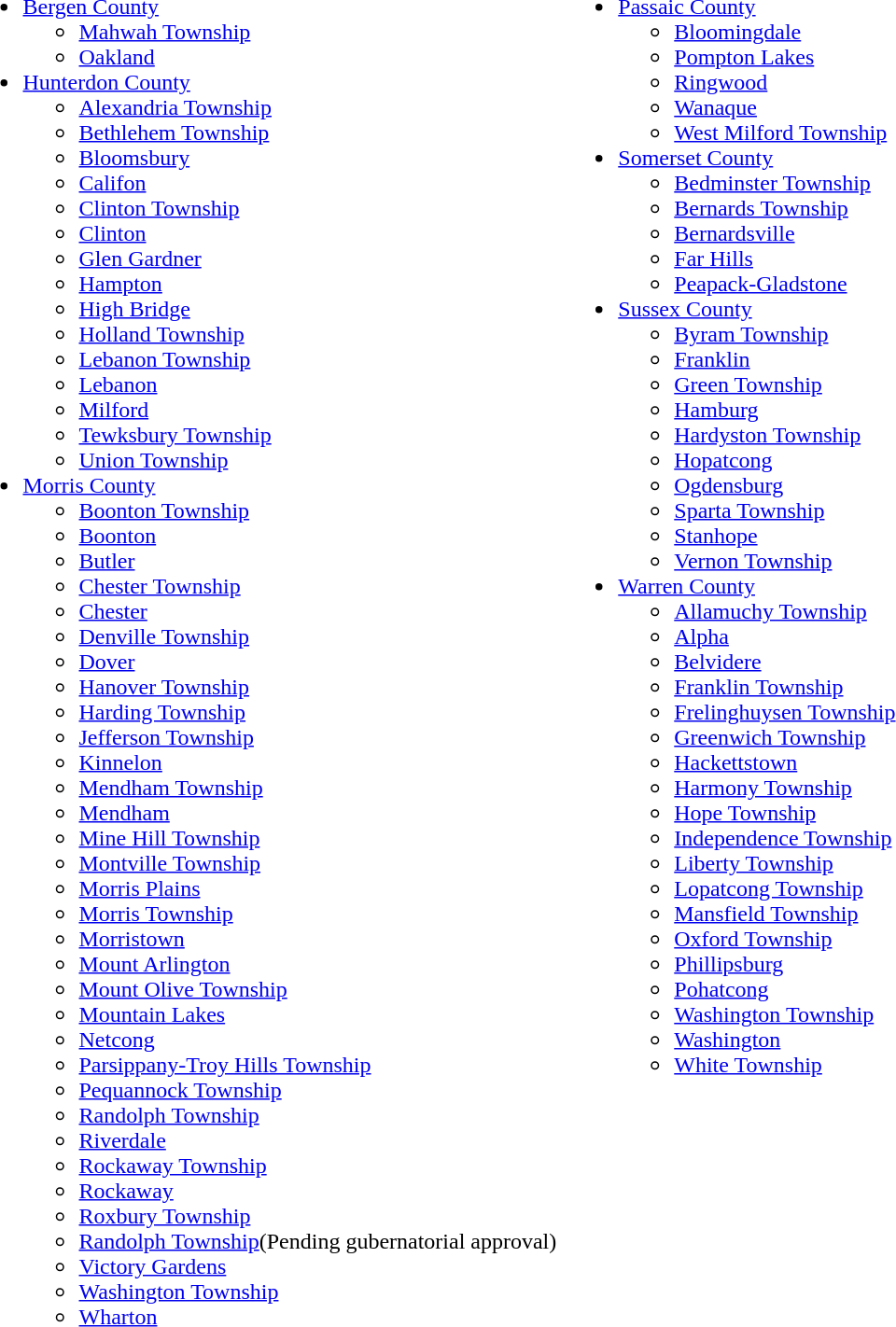<table border="0">
<tr ---->
<td><br><ul><li><a href='#'>Bergen County</a><ul><li><a href='#'>Mahwah Township</a></li><li><a href='#'>Oakland</a></li></ul></li><li><a href='#'>Hunterdon County</a><ul><li><a href='#'>Alexandria Township</a></li><li><a href='#'>Bethlehem Township</a></li><li><a href='#'>Bloomsbury</a></li><li><a href='#'>Califon</a></li><li><a href='#'>Clinton Township</a></li><li><a href='#'>Clinton</a></li><li><a href='#'>Glen Gardner</a></li><li><a href='#'>Hampton</a></li><li><a href='#'>High Bridge</a></li><li><a href='#'>Holland Township</a></li><li><a href='#'>Lebanon Township</a></li><li><a href='#'>Lebanon</a></li><li><a href='#'>Milford</a></li><li><a href='#'>Tewksbury Township</a></li><li><a href='#'>Union Township</a></li></ul></li><li><a href='#'>Morris County</a><ul><li><a href='#'>Boonton Township</a></li><li><a href='#'>Boonton</a></li><li><a href='#'>Butler</a></li><li><a href='#'>Chester Township</a></li><li><a href='#'>Chester</a></li><li><a href='#'>Denville Township</a></li><li><a href='#'>Dover</a></li><li><a href='#'>Hanover Township</a></li><li><a href='#'>Harding Township</a></li><li><a href='#'>Jefferson Township</a></li><li><a href='#'>Kinnelon</a></li><li><a href='#'>Mendham Township</a></li><li><a href='#'>Mendham</a></li><li><a href='#'>Mine Hill Township</a></li><li><a href='#'>Montville Township</a></li><li><a href='#'>Morris Plains</a></li><li><a href='#'>Morris Township</a></li><li><a href='#'>Morristown</a></li><li><a href='#'>Mount Arlington</a></li><li><a href='#'>Mount Olive Township</a></li><li><a href='#'>Mountain Lakes</a></li><li><a href='#'>Netcong</a></li><li><a href='#'>Parsippany-Troy Hills Township</a></li><li><a href='#'>Pequannock Township</a></li><li><a href='#'>Randolph Township</a></li><li><a href='#'>Riverdale</a></li><li><a href='#'>Rockaway Township</a></li><li><a href='#'>Rockaway</a></li><li><a href='#'>Roxbury Township</a></li><li><a href='#'>Randolph Township</a>(Pending gubernatorial approval)</li><li><a href='#'>Victory Gardens</a></li><li><a href='#'>Washington Township</a></li><li><a href='#'>Wharton</a></li></ul></li></ul></td>
<td valign="top"><br><ul><li><a href='#'>Passaic County</a><ul><li><a href='#'>Bloomingdale</a></li><li><a href='#'>Pompton Lakes</a></li><li><a href='#'>Ringwood</a></li><li><a href='#'>Wanaque</a></li><li><a href='#'>West Milford Township</a></li></ul></li><li><a href='#'>Somerset County</a><ul><li><a href='#'>Bedminster Township</a></li><li><a href='#'>Bernards Township</a></li><li><a href='#'>Bernardsville</a></li><li><a href='#'>Far Hills</a></li><li><a href='#'>Peapack-Gladstone</a></li></ul></li><li><a href='#'>Sussex County</a><ul><li><a href='#'>Byram Township</a></li><li><a href='#'>Franklin</a></li><li><a href='#'>Green Township</a></li><li><a href='#'>Hamburg</a></li><li><a href='#'>Hardyston Township</a></li><li><a href='#'>Hopatcong</a></li><li><a href='#'>Ogdensburg</a></li><li><a href='#'>Sparta Township</a></li><li><a href='#'>Stanhope</a></li><li><a href='#'>Vernon Township</a></li></ul></li><li><a href='#'>Warren County</a><ul><li><a href='#'>Allamuchy Township</a></li><li><a href='#'>Alpha</a></li><li><a href='#'>Belvidere</a></li><li><a href='#'>Franklin Township</a></li><li><a href='#'>Frelinghuysen Township</a></li><li><a href='#'>Greenwich Township</a></li><li><a href='#'>Hackettstown</a></li><li><a href='#'>Harmony Township</a></li><li><a href='#'>Hope Township</a></li><li><a href='#'>Independence Township</a></li><li><a href='#'>Liberty Township</a></li><li><a href='#'>Lopatcong Township</a></li><li><a href='#'>Mansfield Township</a></li><li><a href='#'>Oxford Township</a></li><li><a href='#'>Phillipsburg</a></li><li><a href='#'>Pohatcong</a></li><li><a href='#'>Washington Township</a></li><li><a href='#'>Washington</a></li><li><a href='#'>White Township</a></li></ul></li></ul></td>
</tr>
</table>
